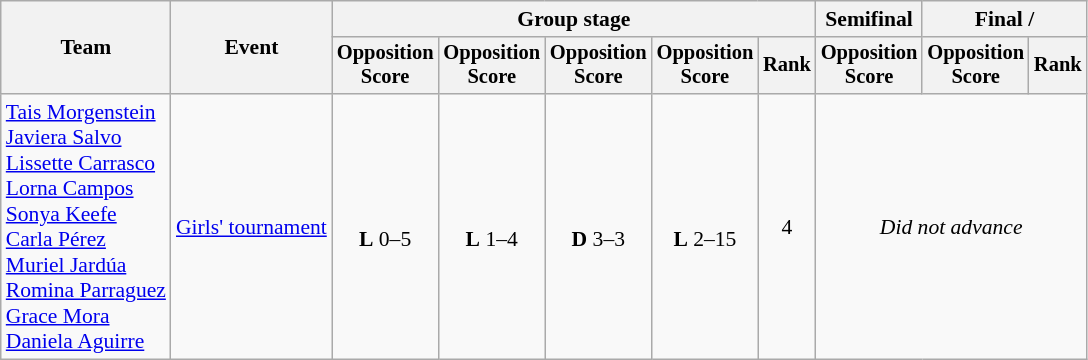<table class=wikitable style=font-size:90%;text-align:center>
<tr>
<th rowspan=2>Team</th>
<th rowspan=2>Event</th>
<th colspan=5>Group stage</th>
<th>Semifinal</th>
<th colspan=2>Final / </th>
</tr>
<tr style=font-size:95%>
<th>Opposition<br>Score</th>
<th>Opposition<br>Score</th>
<th>Opposition<br>Score</th>
<th>Opposition<br>Score</th>
<th>Rank</th>
<th>Opposition<br>Score</th>
<th>Opposition<br>Score</th>
<th>Rank</th>
</tr>
<tr>
<td align=left><a href='#'>Tais Morgenstein</a> <br> <a href='#'>Javiera Salvo</a> <br> <a href='#'>Lissette Carrasco</a> <br> <a href='#'>Lorna Campos</a> <br> <a href='#'>Sonya Keefe</a> <br> <a href='#'>Carla Pérez</a><br> <a href='#'>Muriel Jardúa</a> <br> <a href='#'>Romina Parraguez</a> <br> <a href='#'>Grace Mora</a> <br> <a href='#'>Daniela Aguirre</a></td>
<td align=left><a href='#'>Girls' tournament</a></td>
<td><br><strong>L</strong> 0–5</td>
<td><br><strong>L</strong> 1–4</td>
<td><br><strong>D</strong> 3–3</td>
<td><br><strong>L</strong> 2–15</td>
<td>4</td>
<td Colspan=3><em>Did not advance</em></td>
</tr>
</table>
